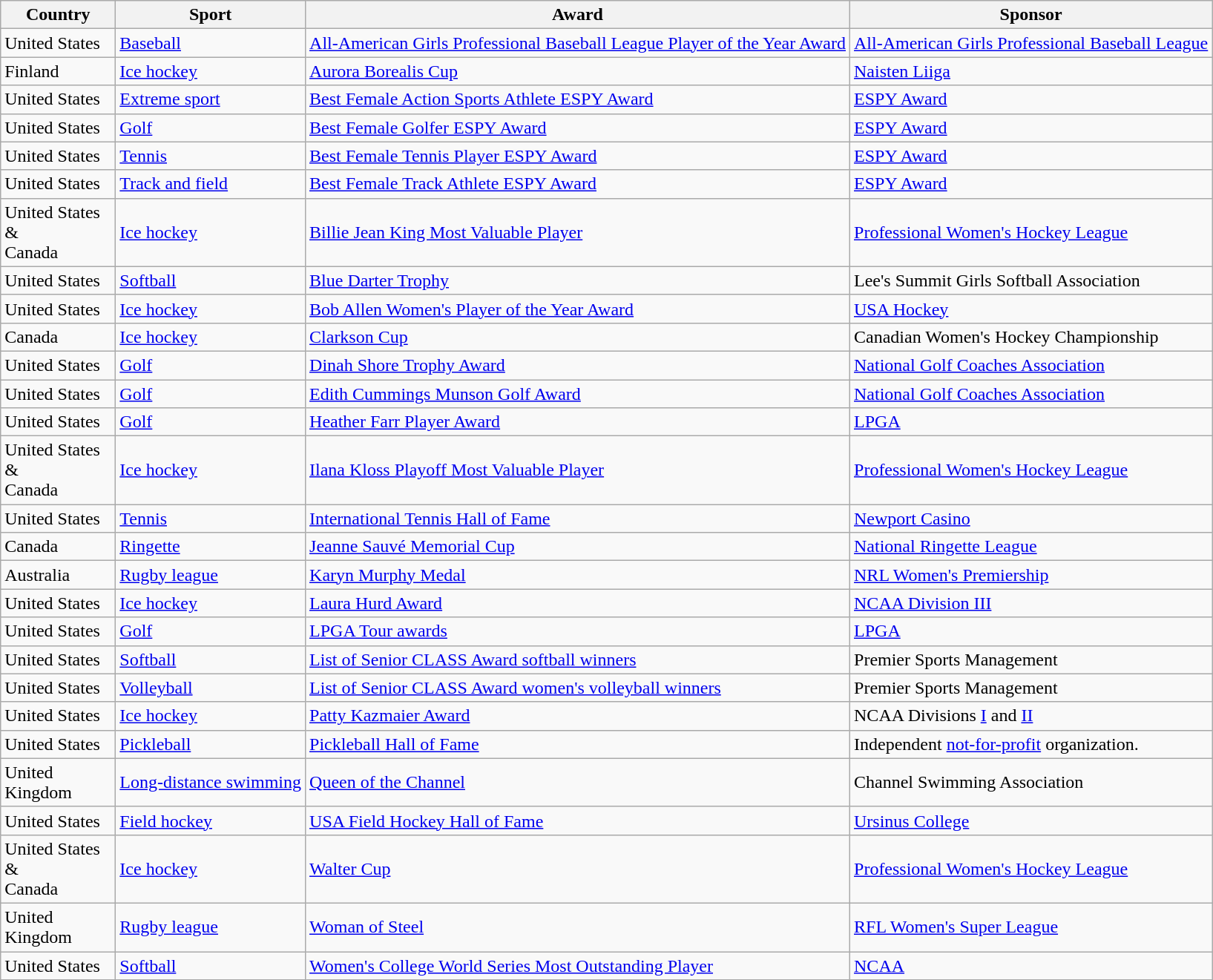<table Class="wikitable sortable">
<tr>
<th style="width:6em;">Country</th>
<th>Sport</th>
<th>Award</th>
<th>Sponsor</th>
</tr>
<tr>
<td>United States</td>
<td><a href='#'>Baseball</a></td>
<td><a href='#'>All-American Girls Professional Baseball League Player of the Year Award</a></td>
<td><a href='#'>All-American Girls Professional Baseball League</a></td>
</tr>
<tr>
<td>Finland</td>
<td><a href='#'>Ice hockey</a></td>
<td><a href='#'>Aurora Borealis Cup</a></td>
<td><a href='#'>Naisten Liiga</a></td>
</tr>
<tr>
<td>United States</td>
<td><a href='#'>Extreme sport</a></td>
<td><a href='#'>Best Female Action Sports Athlete ESPY Award</a></td>
<td><a href='#'>ESPY Award</a></td>
</tr>
<tr>
<td>United States</td>
<td><a href='#'>Golf</a></td>
<td><a href='#'>Best Female Golfer ESPY Award</a></td>
<td><a href='#'>ESPY Award</a></td>
</tr>
<tr>
<td>United States</td>
<td><a href='#'>Tennis</a></td>
<td><a href='#'>Best Female Tennis Player ESPY Award</a></td>
<td><a href='#'>ESPY Award</a></td>
</tr>
<tr>
<td>United States</td>
<td><a href='#'>Track and field</a></td>
<td><a href='#'>Best Female Track Athlete ESPY Award</a></td>
<td><a href='#'>ESPY Award</a></td>
</tr>
<tr>
<td>United States &<br>Canada</td>
<td><a href='#'>Ice hockey</a></td>
<td><a href='#'>Billie Jean King Most Valuable Player</a></td>
<td><a href='#'>Professional Women's Hockey League</a></td>
</tr>
<tr>
<td>United States</td>
<td><a href='#'>Softball</a></td>
<td><a href='#'>Blue Darter Trophy</a></td>
<td>Lee's Summit Girls Softball Association</td>
</tr>
<tr>
<td>United States</td>
<td><a href='#'>Ice hockey</a></td>
<td><a href='#'>Bob Allen Women's Player of the Year Award</a></td>
<td><a href='#'>USA Hockey</a></td>
</tr>
<tr>
<td>Canada</td>
<td><a href='#'>Ice hockey</a></td>
<td><a href='#'>Clarkson Cup</a></td>
<td>Canadian Women's Hockey Championship</td>
</tr>
<tr>
<td>United States</td>
<td><a href='#'>Golf</a></td>
<td><a href='#'>Dinah Shore Trophy Award</a></td>
<td><a href='#'>National Golf Coaches Association</a></td>
</tr>
<tr>
<td>United States</td>
<td><a href='#'>Golf</a></td>
<td><a href='#'>Edith Cummings Munson Golf Award</a></td>
<td><a href='#'>National Golf Coaches Association</a></td>
</tr>
<tr>
<td>United States</td>
<td><a href='#'>Golf</a></td>
<td><a href='#'>Heather Farr Player Award</a></td>
<td><a href='#'>LPGA</a></td>
</tr>
<tr>
<td>United States &<br>Canada</td>
<td><a href='#'>Ice hockey</a></td>
<td><a href='#'>Ilana Kloss Playoff Most Valuable Player</a></td>
<td><a href='#'>Professional Women's Hockey League</a></td>
</tr>
<tr>
<td>United States</td>
<td><a href='#'>Tennis</a></td>
<td><a href='#'>International Tennis Hall of Fame</a></td>
<td><a href='#'>Newport Casino</a></td>
</tr>
<tr>
<td>Canada</td>
<td><a href='#'>Ringette</a></td>
<td><a href='#'>Jeanne Sauvé Memorial Cup</a></td>
<td><a href='#'>National Ringette League</a></td>
</tr>
<tr>
<td>Australia</td>
<td><a href='#'>Rugby league</a></td>
<td><a href='#'>Karyn Murphy Medal</a></td>
<td><a href='#'>NRL Women's Premiership</a></td>
</tr>
<tr>
<td>United States</td>
<td><a href='#'>Ice hockey</a></td>
<td><a href='#'>Laura Hurd Award</a></td>
<td><a href='#'>NCAA Division III</a></td>
</tr>
<tr>
<td>United States</td>
<td><a href='#'>Golf</a></td>
<td><a href='#'>LPGA Tour awards</a></td>
<td><a href='#'>LPGA</a></td>
</tr>
<tr>
<td>United States</td>
<td><a href='#'>Softball</a></td>
<td><a href='#'>List of Senior CLASS Award softball winners</a></td>
<td>Premier Sports Management</td>
</tr>
<tr>
<td>United States</td>
<td><a href='#'>Volleyball</a></td>
<td><a href='#'>List of Senior CLASS Award women's volleyball winners</a></td>
<td>Premier Sports Management</td>
</tr>
<tr>
<td>United States</td>
<td><a href='#'>Ice hockey</a></td>
<td><a href='#'>Patty Kazmaier Award</a></td>
<td>NCAA Divisions <a href='#'>I</a> and <a href='#'>II</a></td>
</tr>
<tr>
<td>United States</td>
<td><a href='#'>Pickleball</a></td>
<td><a href='#'>Pickleball Hall of Fame</a></td>
<td>Independent <a href='#'>not-for-profit</a> organization.</td>
</tr>
<tr>
<td>United Kingdom</td>
<td><a href='#'>Long-distance swimming</a></td>
<td><a href='#'>Queen of the Channel</a></td>
<td>Channel Swimming Association</td>
</tr>
<tr>
<td>United States</td>
<td><a href='#'>Field hockey</a></td>
<td><a href='#'>USA Field Hockey Hall of Fame</a></td>
<td><a href='#'>Ursinus College</a></td>
</tr>
<tr>
<td>United States &<br>Canada</td>
<td><a href='#'>Ice hockey</a></td>
<td><a href='#'>Walter Cup</a></td>
<td><a href='#'>Professional Women's Hockey League</a></td>
</tr>
<tr>
<td>United Kingdom</td>
<td><a href='#'>Rugby league</a></td>
<td><a href='#'>Woman of Steel</a></td>
<td><a href='#'>RFL Women's Super League</a></td>
</tr>
<tr>
<td>United States</td>
<td><a href='#'>Softball</a></td>
<td><a href='#'>Women's College World Series Most Outstanding Player</a></td>
<td><a href='#'>NCAA</a></td>
</tr>
</table>
